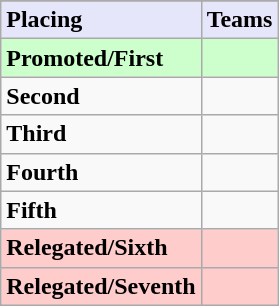<table class=wikitable>
<tr>
</tr>
<tr style="background: #E6E6FA;">
<td><strong>Placing</strong></td>
<td colspan="2" style="text-align:center"><strong>Teams</strong></td>
</tr>
<tr style="background: #ccffcc;">
<td><strong>Promoted/First</strong></td>
<td><strong></strong></td>
</tr>
<tr>
<td><strong>Second</strong></td>
<td></td>
</tr>
<tr>
<td><strong>Third</strong></td>
<td></td>
</tr>
<tr>
<td><strong>Fourth</strong></td>
<td></td>
</tr>
<tr>
<td><strong>Fifth</strong></td>
<td></td>
</tr>
<tr style="background: #ffcccc;">
<td><strong>Relegated/Sixth</strong></td>
<td><em></em></td>
</tr>
<tr style="background: #ffcccc;">
<td><strong>Relegated/Seventh</strong></td>
<td><em></em></td>
</tr>
</table>
